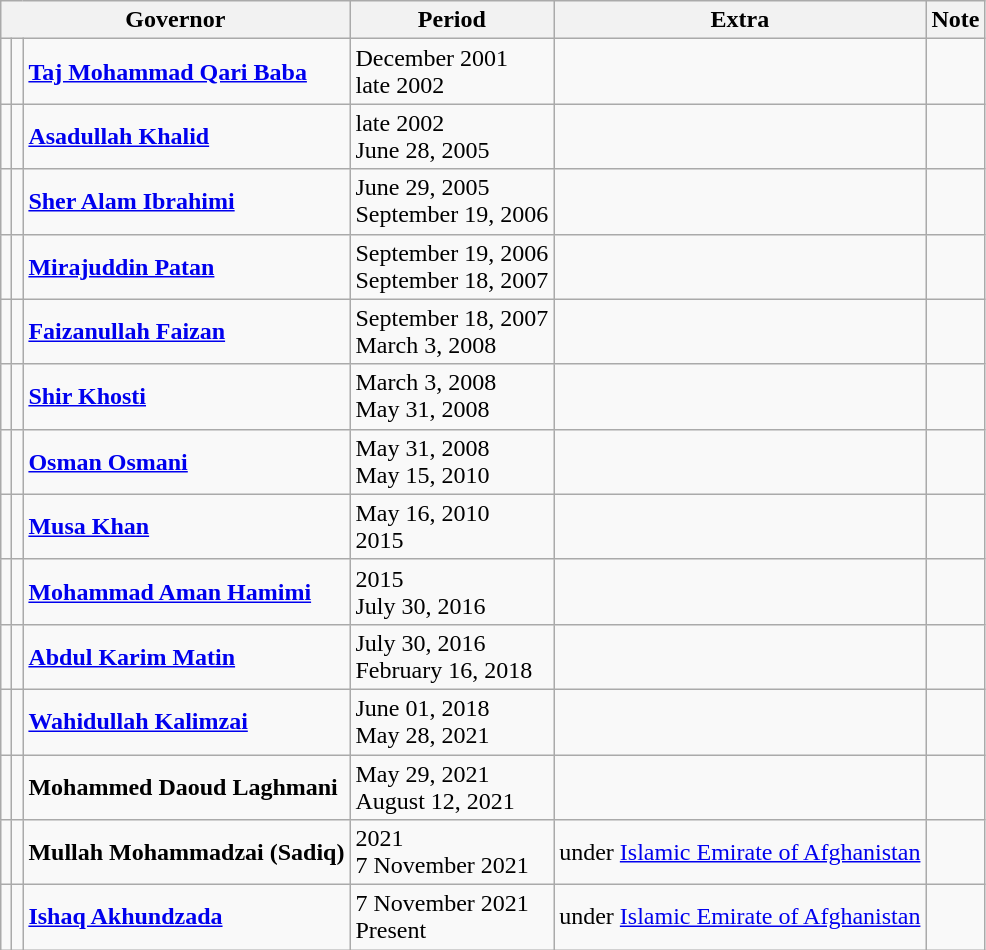<table class="wikitable">
<tr>
<th colspan="3">Governor</th>
<th>Period</th>
<th>Extra</th>
<th>Note</th>
</tr>
<tr>
<td></td>
<td></td>
<td><strong><a href='#'>Taj Mohammad Qari Baba</a></strong></td>
<td>December 2001 <br> late 2002</td>
<td></td>
<td></td>
</tr>
<tr>
<td></td>
<td></td>
<td><strong><a href='#'>Asadullah Khalid</a></strong></td>
<td>late 2002 <br> June 28, 2005</td>
<td></td>
<td></td>
</tr>
<tr>
<td></td>
<td></td>
<td><strong><a href='#'>Sher Alam Ibrahimi</a></strong></td>
<td>June 29, 2005<br> September 19, 2006</td>
<td></td>
<td></td>
</tr>
<tr>
<td></td>
<td></td>
<td><strong><a href='#'>Mirajuddin Patan</a></strong></td>
<td>September 19, 2006<br> September 18, 2007</td>
<td></td>
<td></td>
</tr>
<tr>
<td></td>
<td></td>
<td><strong><a href='#'>Faizanullah Faizan</a></strong></td>
<td>September 18, 2007<br>March 3, 2008</td>
<td></td>
<td></td>
</tr>
<tr>
<td></td>
<td></td>
<td><strong><a href='#'>Shir Khosti</a></strong></td>
<td>March 3, 2008<br>May 31, 2008</td>
<td></td>
<td></td>
</tr>
<tr>
<td></td>
<td></td>
<td><strong><a href='#'>Osman Osmani</a></strong></td>
<td>May 31, 2008<br>May 15, 2010</td>
<td></td>
<td></td>
</tr>
<tr>
<td></td>
<td></td>
<td><strong><a href='#'>Musa Khan</a></strong></td>
<td>May 16, 2010<br>2015</td>
<td></td>
<td></td>
</tr>
<tr>
<td></td>
<td></td>
<td><strong><a href='#'>Mohammad Aman Hamimi</a></strong></td>
<td>2015<br>July 30, 2016</td>
<td></td>
<td></td>
</tr>
<tr>
<td></td>
<td></td>
<td><strong><a href='#'>Abdul Karim Matin</a></strong></td>
<td>July 30, 2016<br>February 16, 2018</td>
<td></td>
<td></td>
</tr>
<tr>
<td></td>
<td></td>
<td><strong><a href='#'>Wahidullah Kalimzai</a></strong></td>
<td>June 01, 2018<br>May 28, 2021</td>
<td></td>
<td></td>
</tr>
<tr>
<td></td>
<td></td>
<td><strong>Mohammed Daoud Laghmani</strong></td>
<td>May 29, 2021<br>August 12, 2021</td>
<td></td>
<td></td>
</tr>
<tr>
<td></td>
<td></td>
<td><strong>Mullah Mohammadzai (Sadiq)</strong></td>
<td>2021<br>7 November 2021</td>
<td>under <a href='#'>Islamic Emirate of Afghanistan</a></td>
<td></td>
</tr>
<tr>
<td></td>
<td></td>
<td><strong><a href='#'>Ishaq Akhundzada</a></strong></td>
<td>7 November 2021<br>Present</td>
<td>under <a href='#'>Islamic Emirate of Afghanistan</a></td>
<td></td>
</tr>
</table>
